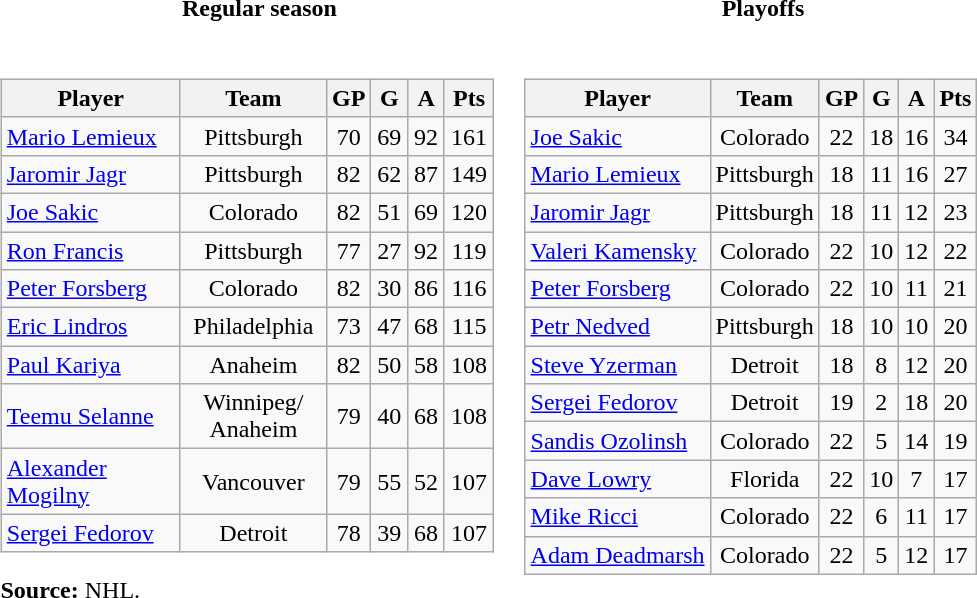<table>
<tr>
<th>Regular season</th>
<th>Playoffs</th>
</tr>
<tr valign="top">
<td><br><table class="wikitable">
<tr>
<th bgcolor="#DDDDFF" width="37.5%">Player</th>
<th bgcolor="#DDDDFF" width="30%">Team</th>
<th bgcolor="#DDDDFF" width="7.5%">GP</th>
<th bgcolor="#DDDDFF" width="7.5%">G</th>
<th bgcolor="#DDDDFF" width="7.5%">A</th>
<th bgcolor="#DDDDFF" width="10%">Pts</th>
</tr>
<tr align="center">
<td align="left"><a href='#'>Mario Lemieux</a></td>
<td>Pittsburgh</td>
<td>70</td>
<td>69</td>
<td>92</td>
<td>161</td>
</tr>
<tr align="center">
<td align="left"><a href='#'>Jaromir Jagr</a></td>
<td>Pittsburgh</td>
<td>82</td>
<td>62</td>
<td>87</td>
<td>149</td>
</tr>
<tr align="center">
<td align="left"><a href='#'>Joe Sakic</a></td>
<td>Colorado</td>
<td>82</td>
<td>51</td>
<td>69</td>
<td>120</td>
</tr>
<tr align="center">
<td align="left"><a href='#'>Ron Francis</a></td>
<td>Pittsburgh</td>
<td>77</td>
<td>27</td>
<td>92</td>
<td>119</td>
</tr>
<tr align="center">
<td align="left"><a href='#'>Peter Forsberg</a></td>
<td>Colorado</td>
<td>82</td>
<td>30</td>
<td>86</td>
<td>116</td>
</tr>
<tr align="center">
<td align="left"><a href='#'>Eric Lindros</a></td>
<td>Philadelphia</td>
<td>73</td>
<td>47</td>
<td>68</td>
<td>115</td>
</tr>
<tr align="center">
<td align="left"><a href='#'>Paul Kariya</a></td>
<td>Anaheim</td>
<td>82</td>
<td>50</td>
<td>58</td>
<td>108</td>
</tr>
<tr align="center">
<td align="left"><a href='#'>Teemu Selanne</a></td>
<td>Winnipeg/<br>Anaheim</td>
<td>79</td>
<td>40</td>
<td>68</td>
<td>108</td>
</tr>
<tr align="center">
<td align="left"><a href='#'>Alexander Mogilny</a></td>
<td>Vancouver</td>
<td>79</td>
<td>55</td>
<td>52</td>
<td>107</td>
</tr>
<tr align="center">
<td align="left"><a href='#'>Sergei Fedorov</a></td>
<td>Detroit</td>
<td>78</td>
<td>39</td>
<td>68</td>
<td>107</td>
</tr>
</table>
<strong>Source:</strong> NHL.</td>
<td><br><table class="wikitable">
<tr>
<th>Player</th>
<th>Team</th>
<th>GP</th>
<th>G</th>
<th>A</th>
<th>Pts</th>
</tr>
<tr align="center">
<td align="left"><a href='#'>Joe Sakic</a></td>
<td>Colorado</td>
<td>22</td>
<td>18</td>
<td>16</td>
<td>34</td>
</tr>
<tr align="center">
<td align="left"><a href='#'>Mario Lemieux</a></td>
<td>Pittsburgh</td>
<td>18</td>
<td>11</td>
<td>16</td>
<td>27</td>
</tr>
<tr align="center">
<td align="left"><a href='#'>Jaromir Jagr</a></td>
<td>Pittsburgh</td>
<td>18</td>
<td>11</td>
<td>12</td>
<td>23</td>
</tr>
<tr align="center">
<td align="left"><a href='#'>Valeri Kamensky</a></td>
<td>Colorado</td>
<td>22</td>
<td>10</td>
<td>12</td>
<td>22</td>
</tr>
<tr align="center">
<td align="left"><a href='#'>Peter Forsberg</a></td>
<td>Colorado</td>
<td>22</td>
<td>10</td>
<td>11</td>
<td>21</td>
</tr>
<tr align="center">
<td align="left"><a href='#'>Petr Nedved</a></td>
<td>Pittsburgh</td>
<td>18</td>
<td>10</td>
<td>10</td>
<td>20</td>
</tr>
<tr align="center">
<td align="left"><a href='#'>Steve Yzerman</a></td>
<td>Detroit</td>
<td>18</td>
<td>8</td>
<td>12</td>
<td>20</td>
</tr>
<tr align="center">
<td align="left"><a href='#'>Sergei Fedorov</a></td>
<td>Detroit</td>
<td>19</td>
<td>2</td>
<td>18</td>
<td>20</td>
</tr>
<tr align="center">
<td align="left"><a href='#'>Sandis Ozolinsh</a></td>
<td>Colorado</td>
<td>22</td>
<td>5</td>
<td>14</td>
<td>19</td>
</tr>
<tr align="center">
<td align="left"><a href='#'>Dave Lowry</a></td>
<td>Florida</td>
<td>22</td>
<td>10</td>
<td>7</td>
<td>17</td>
</tr>
<tr align="center">
<td align="left"><a href='#'>Mike Ricci</a></td>
<td>Colorado</td>
<td>22</td>
<td>6</td>
<td>11</td>
<td>17</td>
</tr>
<tr align="center">
<td align="left"><a href='#'>Adam Deadmarsh</a></td>
<td>Colorado</td>
<td>22</td>
<td>5</td>
<td>12</td>
<td>17</td>
</tr>
</table>
</td>
</tr>
</table>
